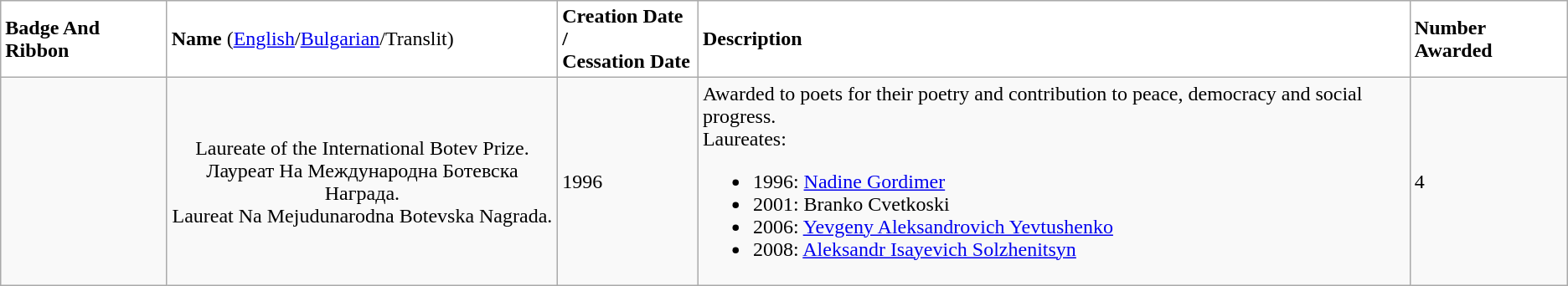<table class="wikitable">
<tr bgcolor="#FFFFFF">
<td><strong>Badge And Ribbon</strong></td>
<td><strong>Name</strong> (<a href='#'>English</a>/<a href='#'>Bulgarian</a>/Translit)</td>
<td><strong>Creation Date /<br>Cessation Date</strong></td>
<td><strong>Description</strong></td>
<td><strong>Number Awarded</strong></td>
</tr>
<tr>
<td></td>
<td style="text-align:center;">Laureate of the International Botev Prize.<br>Лауреат На Международна Ботевска Награда.<br>Laureat Na Mejudunarodna Botevska Nagrada.</td>
<td>1996</td>
<td>Awarded to poets for their poetry and contribution to peace, democracy and social progress.<br>Laureates:<br><ul><li>1996: <a href='#'>Nadine Gordimer</a> </li><li>2001: Branko Cvetkoski </li><li>2006: <a href='#'>Yevgeny Aleksandrovich Yevtushenko</a> </li><li>2008: <a href='#'>Aleksandr Isayevich Solzhenitsyn</a> </li></ul></td>
<td>4</td>
</tr>
</table>
